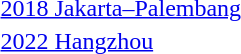<table>
<tr>
<td><a href='#'>2018 Jakarta–Palembang</a></td>
<td></td>
<td></td>
<td></td>
</tr>
<tr>
<td><a href='#'>2022 Hangzhou</a></td>
<td></td>
<td></td>
<td></td>
</tr>
</table>
